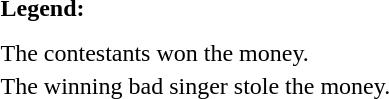<table class="toccolours" style="font-size:100%; white-space:nowrap;">
<tr>
<td><strong>Legend:</strong></td>
<td>      </td>
</tr>
<tr>
<td></td>
</tr>
<tr>
<td></td>
</tr>
<tr>
<td> The contestants won the money.</td>
</tr>
<tr>
<td> The winning bad singer stole the money.</td>
</tr>
</table>
